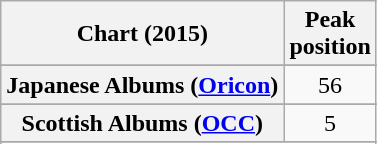<table class="wikitable sortable plainrowheaders" style="text-align:center">
<tr>
<th scope="col">Chart (2015)</th>
<th scope="col">Peak<br>position</th>
</tr>
<tr>
</tr>
<tr>
</tr>
<tr>
</tr>
<tr>
</tr>
<tr>
</tr>
<tr>
</tr>
<tr>
</tr>
<tr>
</tr>
<tr>
</tr>
<tr>
</tr>
<tr>
<th scope="row">Japanese Albums (<a href='#'>Oricon</a>)</th>
<td>56</td>
</tr>
<tr>
</tr>
<tr>
</tr>
<tr>
<th scope="row">Scottish Albums (<a href='#'>OCC</a>)</th>
<td>5</td>
</tr>
<tr>
</tr>
<tr>
</tr>
<tr>
</tr>
<tr>
</tr>
<tr>
</tr>
<tr>
</tr>
</table>
